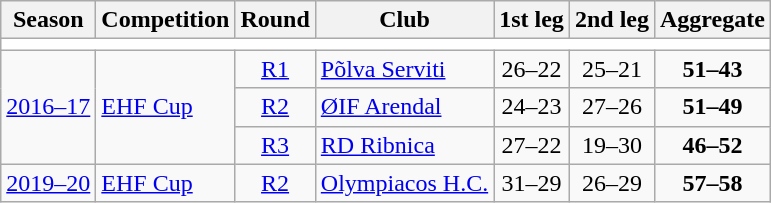<table class="wikitable">
<tr>
<th>Season</th>
<th>Competition</th>
<th>Round</th>
<th>Club</th>
<th>1st leg</th>
<th>2nd leg</th>
<th>Aggregate</th>
</tr>
<tr>
<td colspan="7" bgcolor=white></td>
</tr>
<tr>
<td rowspan="3"><a href='#'>2016–17</a></td>
<td rowspan="3"><a href='#'>EHF Cup</a></td>
<td style="text-align:center;"><a href='#'>R1</a></td>
<td> <a href='#'>Põlva Serviti</a></td>
<td style="text-align:center;">26–22</td>
<td style="text-align:center;">25–21</td>
<td style="text-align:center;"><strong>51–43</strong></td>
</tr>
<tr>
<td style="text-align:center;"><a href='#'>R2</a></td>
<td> <a href='#'>ØIF Arendal</a></td>
<td style="text-align:center;">24–23</td>
<td style="text-align:center;">27–26</td>
<td style="text-align:center;"><strong>51–49</strong></td>
</tr>
<tr>
<td style="text-align:center;"><a href='#'>R3</a></td>
<td> <a href='#'>RD Ribnica</a></td>
<td style="text-align:center;">27–22</td>
<td style="text-align:center;">19–30</td>
<td style="text-align:center;"><strong>46–52</strong></td>
</tr>
<tr>
<td rowspan="3"><a href='#'>2019–20</a></td>
<td rowspan="3"><a href='#'>EHF Cup</a></td>
<td style="text-align:center;"><a href='#'>R2</a></td>
<td> <a href='#'>Olympiacos H.C.</a></td>
<td style="text-align:center;">31–29</td>
<td style="text-align:center;">26–29</td>
<td style="text-align:center;"><strong>57–58</strong></td>
</tr>
</table>
